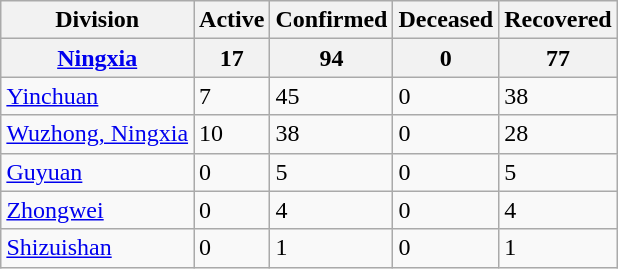<table class="wikitable sortable" align="right">
<tr>
<th>Division</th>
<th>Active</th>
<th>Confirmed</th>
<th>Deceased</th>
<th>Recovered</th>
</tr>
<tr>
<th><a href='#'>Ningxia</a></th>
<th>17</th>
<th>94</th>
<th>0</th>
<th>77</th>
</tr>
<tr>
<td><a href='#'>Yinchuan</a></td>
<td>7</td>
<td>45</td>
<td>0</td>
<td>38</td>
</tr>
<tr>
<td><a href='#'>Wuzhong, Ningxia</a></td>
<td>10</td>
<td>38</td>
<td>0</td>
<td>28</td>
</tr>
<tr>
<td><a href='#'>Guyuan</a></td>
<td>0</td>
<td>5</td>
<td>0</td>
<td>5</td>
</tr>
<tr>
<td><a href='#'>Zhongwei</a></td>
<td>0</td>
<td>4</td>
<td>0</td>
<td>4</td>
</tr>
<tr>
<td><a href='#'>Shizuishan</a></td>
<td>0</td>
<td>1</td>
<td>0</td>
<td>1</td>
</tr>
</table>
